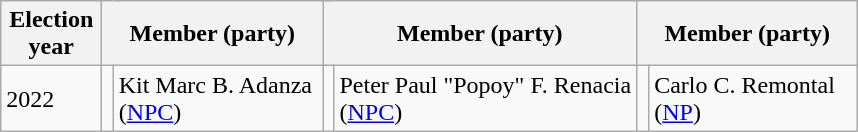<table class=wikitable>
<tr>
<th width=60px>Election<br>year</th>
<th colspan=2 width=140px>Member (party)</th>
<th colspan=2 width=140px>Member (party)</th>
<th colspan=2 width=140px>Member (party)</th>
</tr>
<tr>
<td>2022</td>
<td bgcolor=></td>
<td>Kit Marc B. Adanza<br>(<a href='#'>NPC</a>)</td>
<td bgcolor=></td>
<td>Peter Paul "Popoy" F. Renacia<br>(<a href='#'>NPC</a>)</td>
<td bgcolor=></td>
<td>Carlo C. Remontal<br>(<a href='#'>NP</a>)</td>
</tr>
</table>
